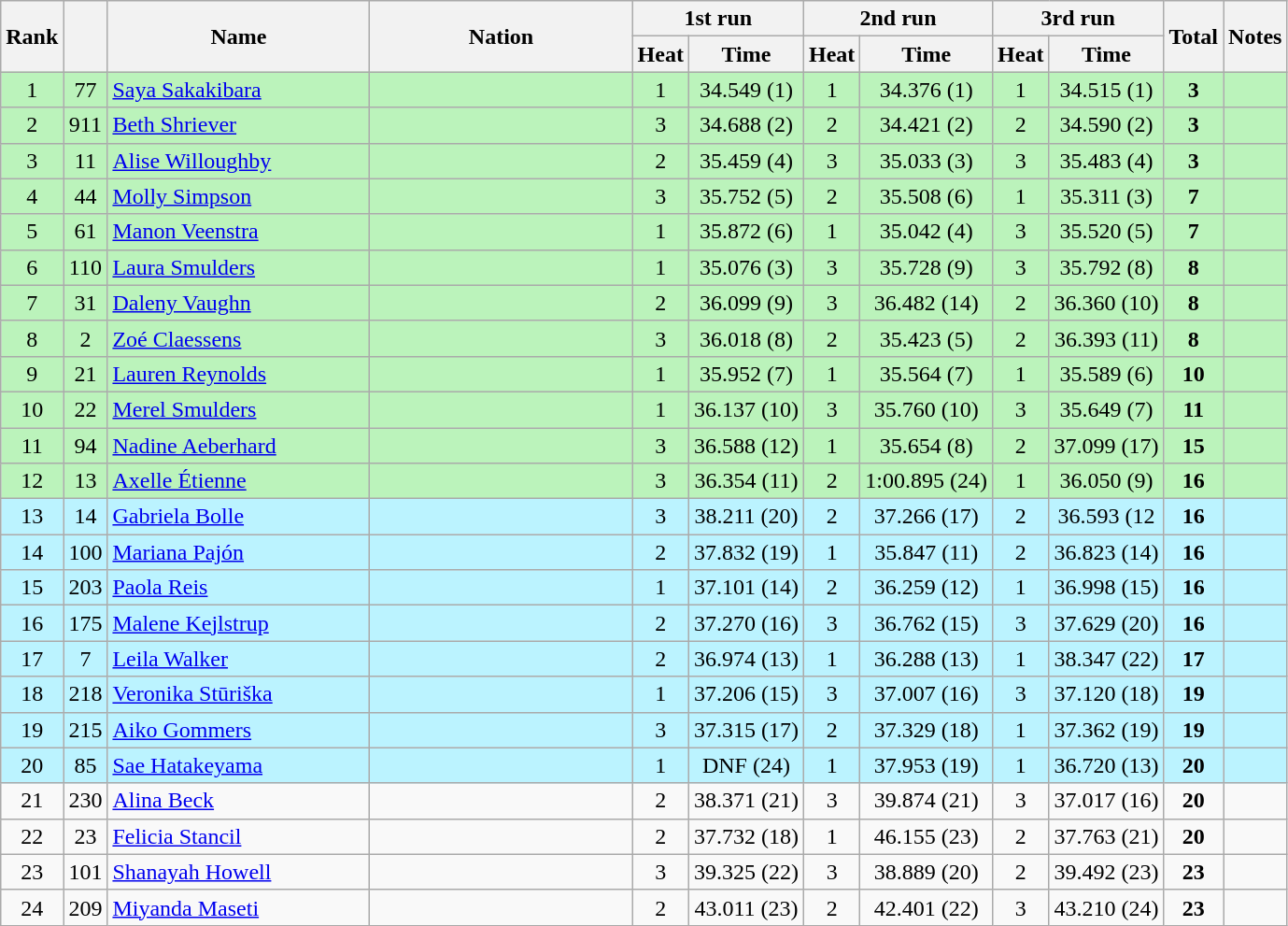<table class="wikitable sortable" style="text-align:center;">
<tr>
<th width="30" rowspan="2">Rank</th>
<th rowspan="2"></th>
<th width="180" rowspan="2">Name</th>
<th width="180" rowspan="2">Nation</th>
<th colspan="2">1st run</th>
<th colspan="2">2nd run</th>
<th colspan="2">3rd run</th>
<th rowspan="2">Total</th>
<th rowspan="2">Notes</th>
</tr>
<tr>
<th>Heat</th>
<th>Time</th>
<th>Heat</th>
<th>Time</th>
<th>Heat</th>
<th>Time</th>
</tr>
<tr bgcolor=#bbf3bb>
<td>1</td>
<td>77</td>
<td align="left"><a href='#'>Saya Sakakibara</a></td>
<td align="left"></td>
<td>1</td>
<td>34.549 (1)</td>
<td>1</td>
<td>34.376 (1)</td>
<td>1</td>
<td>34.515 (1)</td>
<td><strong>3</strong></td>
<td></td>
</tr>
<tr bgcolor=#bbf3bb>
<td>2</td>
<td>911</td>
<td align="left"><a href='#'>Beth Shriever</a></td>
<td align="left"></td>
<td>3</td>
<td>34.688 (2)</td>
<td>2</td>
<td>34.421 (2)</td>
<td>2</td>
<td>34.590 (2)</td>
<td><strong>3</strong></td>
<td></td>
</tr>
<tr bgcolor=#bbf3bb>
<td>3</td>
<td>11</td>
<td align="left"><a href='#'>Alise Willoughby</a></td>
<td align="left"></td>
<td>2</td>
<td>35.459 (4)</td>
<td>3</td>
<td>35.033 (3)</td>
<td>3</td>
<td>35.483 (4)</td>
<td><strong>3</strong></td>
<td></td>
</tr>
<tr bgcolor=#bbf3bb>
<td>4</td>
<td>44</td>
<td align="left"><a href='#'>Molly Simpson</a></td>
<td align="left"></td>
<td>3</td>
<td>35.752 (5)</td>
<td>2</td>
<td>35.508 (6)</td>
<td>1</td>
<td>35.311 (3)</td>
<td><strong>7</strong></td>
<td></td>
</tr>
<tr bgcolor=#bbf3bb>
<td>5</td>
<td>61</td>
<td align="left"><a href='#'>Manon Veenstra</a></td>
<td align="left"></td>
<td>1</td>
<td>35.872 (6)</td>
<td>1</td>
<td>35.042 (4)</td>
<td>3</td>
<td>35.520 (5)</td>
<td><strong>7</strong></td>
<td></td>
</tr>
<tr bgcolor=#bbf3bb>
<td>6</td>
<td>110</td>
<td align="left"><a href='#'>Laura Smulders</a></td>
<td align="left"></td>
<td>1</td>
<td>35.076 (3)</td>
<td>3</td>
<td>35.728 (9)</td>
<td>3</td>
<td>35.792 (8)</td>
<td><strong>8</strong></td>
<td></td>
</tr>
<tr bgcolor=#bbf3bb>
<td>7</td>
<td>31</td>
<td align="left"><a href='#'>Daleny Vaughn</a></td>
<td align="left"></td>
<td>2</td>
<td>36.099 (9)</td>
<td>3</td>
<td>36.482 (14)</td>
<td>2</td>
<td>36.360 (10)</td>
<td><strong>8</strong></td>
<td></td>
</tr>
<tr bgcolor=#bbf3bb>
<td>8</td>
<td>2</td>
<td align="left"><a href='#'>Zoé Claessens</a></td>
<td align="left"></td>
<td>3</td>
<td>36.018 (8)</td>
<td>2</td>
<td>35.423 (5)</td>
<td>2</td>
<td>36.393 (11)</td>
<td><strong>8</strong></td>
<td></td>
</tr>
<tr bgcolor=#bbf3bb>
<td>9</td>
<td>21</td>
<td align="left"><a href='#'>Lauren Reynolds</a></td>
<td align="left"></td>
<td>1</td>
<td>35.952 (7)</td>
<td>1</td>
<td>35.564 (7)</td>
<td>1</td>
<td>35.589 (6)</td>
<td><strong>10</strong></td>
<td></td>
</tr>
<tr bgcolor=#bbf3bb>
<td>10</td>
<td>22</td>
<td align="left"><a href='#'>Merel Smulders</a></td>
<td align="left"></td>
<td>1</td>
<td>36.137 (10)</td>
<td>3</td>
<td>35.760 (10)</td>
<td>3</td>
<td>35.649 (7)</td>
<td><strong>11</strong></td>
<td></td>
</tr>
<tr bgcolor=#bbf3bb>
<td>11</td>
<td>94</td>
<td align="left"><a href='#'>Nadine Aeberhard</a></td>
<td align="left"></td>
<td>3</td>
<td>36.588 (12)</td>
<td>1</td>
<td>35.654 (8)</td>
<td>2</td>
<td>37.099 (17)</td>
<td><strong>15</strong></td>
<td></td>
</tr>
<tr bgcolor=#bbf3bb>
<td>12</td>
<td>13</td>
<td align="left"><a href='#'>Axelle Étienne</a></td>
<td align="left"></td>
<td>3</td>
<td>36.354 (11)</td>
<td>2</td>
<td>1:00.895 (24)</td>
<td>1</td>
<td>36.050 (9)</td>
<td><strong>16</strong></td>
<td></td>
</tr>
<tr bgcolor=bbf3ff>
<td>13</td>
<td>14</td>
<td align="left"><a href='#'>Gabriela Bolle</a></td>
<td align="left"></td>
<td>3</td>
<td>38.211 (20)</td>
<td>2</td>
<td>37.266 (17)</td>
<td>2</td>
<td>36.593 (12</td>
<td><strong>16</strong></td>
<td></td>
</tr>
<tr bgcolor=bbf3ff>
<td>14</td>
<td>100</td>
<td align="left"><a href='#'>Mariana Pajón</a></td>
<td align="left"></td>
<td>2</td>
<td>37.832 (19)</td>
<td>1</td>
<td>35.847 (11)</td>
<td>2</td>
<td>36.823 (14)</td>
<td><strong>16</strong></td>
<td></td>
</tr>
<tr bgcolor=bbf3ff>
<td>15</td>
<td>203</td>
<td align="left"><a href='#'>Paola Reis</a></td>
<td align="left"></td>
<td>1</td>
<td>37.101 (14)</td>
<td>2</td>
<td>36.259 (12)</td>
<td>1</td>
<td>36.998 (15)</td>
<td><strong>16</strong></td>
<td></td>
</tr>
<tr bgcolor=bbf3ff>
<td>16</td>
<td>175</td>
<td align="left"><a href='#'>Malene Kejlstrup</a></td>
<td align="left"></td>
<td>2</td>
<td>37.270 (16)</td>
<td>3</td>
<td>36.762 (15)</td>
<td>3</td>
<td>37.629 (20)</td>
<td><strong>16</strong></td>
<td></td>
</tr>
<tr bgcolor=bbf3ff>
<td>17</td>
<td>7</td>
<td align="left"><a href='#'>Leila Walker</a></td>
<td align="left"></td>
<td>2</td>
<td>36.974 (13)</td>
<td>1</td>
<td>36.288 (13)</td>
<td>1</td>
<td>38.347 (22)</td>
<td><strong>17</strong></td>
<td></td>
</tr>
<tr bgcolor=bbf3ff>
<td>18</td>
<td>218</td>
<td align="left"><a href='#'>Veronika Stūriška</a></td>
<td align="left"></td>
<td>1</td>
<td>37.206 (15)</td>
<td>3</td>
<td>37.007 (16)</td>
<td>3</td>
<td>37.120 (18)</td>
<td><strong>19</strong></td>
<td></td>
</tr>
<tr bgcolor=bbf3ff>
<td>19</td>
<td>215</td>
<td align="left"><a href='#'>Aiko Gommers</a></td>
<td align="left"></td>
<td>3</td>
<td>37.315 (17)</td>
<td>2</td>
<td>37.329 (18)</td>
<td>1</td>
<td>37.362 (19)</td>
<td><strong>19</strong></td>
<td></td>
</tr>
<tr bgcolor=bbf3ff>
<td>20</td>
<td>85</td>
<td align="left"><a href='#'>Sae Hatakeyama</a></td>
<td align="left"></td>
<td>1</td>
<td>DNF (24)</td>
<td>1</td>
<td>37.953 (19)</td>
<td>1</td>
<td>36.720 (13)</td>
<td><strong>20</strong></td>
<td></td>
</tr>
<tr>
<td>21</td>
<td>230</td>
<td align="left"><a href='#'>Alina Beck</a></td>
<td align="left"></td>
<td>2</td>
<td>38.371 (21)</td>
<td>3</td>
<td>39.874 (21)</td>
<td>3</td>
<td>37.017 (16)</td>
<td><strong>20</strong></td>
<td></td>
</tr>
<tr>
<td>22</td>
<td>23</td>
<td align="left"><a href='#'>Felicia Stancil</a></td>
<td align="left"></td>
<td>2</td>
<td>37.732 (18)</td>
<td>1</td>
<td>46.155 (23)</td>
<td>2</td>
<td>37.763 (21)</td>
<td><strong>20</strong></td>
<td></td>
</tr>
<tr>
<td>23</td>
<td>101</td>
<td align="left"><a href='#'>Shanayah Howell</a></td>
<td align="left"></td>
<td>3</td>
<td>39.325 (22)</td>
<td>3</td>
<td>38.889 (20)</td>
<td>2</td>
<td>39.492 (23)</td>
<td><strong>23</strong></td>
<td></td>
</tr>
<tr>
<td>24</td>
<td>209</td>
<td align="left"><a href='#'>Miyanda Maseti</a></td>
<td align="left"></td>
<td>2</td>
<td>43.011 (23)</td>
<td>2</td>
<td>42.401 (22)</td>
<td>3</td>
<td>43.210 (24)</td>
<td><strong>23</strong></td>
<td></td>
</tr>
</table>
